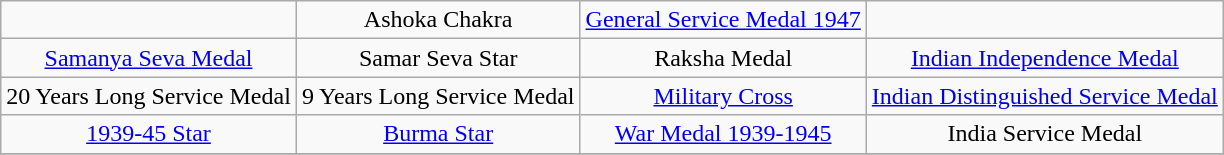<table class="wikitable" style="margin:1em auto; text-align:center;">
<tr>
<td></td>
<td>Ashoka Chakra</td>
<td><a href='#'>General Service Medal 1947</a></td>
<td></td>
</tr>
<tr>
<td><a href='#'>Samanya Seva Medal</a></td>
<td>Samar Seva Star</td>
<td>Raksha Medal</td>
<td><a href='#'>Indian Independence Medal</a></td>
</tr>
<tr>
<td>20 Years Long Service Medal</td>
<td>9 Years Long Service Medal</td>
<td><a href='#'>Military Cross</a></td>
<td><a href='#'>Indian Distinguished Service Medal</a></td>
</tr>
<tr>
<td><a href='#'>1939-45 Star</a></td>
<td><a href='#'>Burma Star</a></td>
<td><a href='#'>War Medal 1939-1945</a></td>
<td>India Service Medal</td>
</tr>
<tr>
</tr>
</table>
